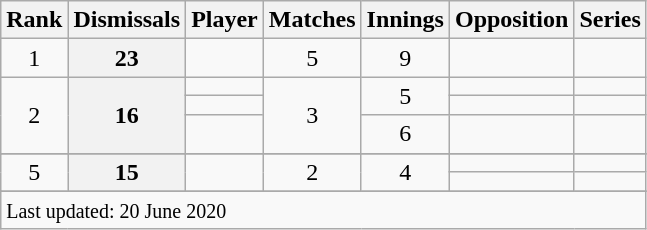<table class="wikitable plainrowheaders sortable">
<tr>
<th scope=col>Rank</th>
<th scope=col>Dismissals</th>
<th scope=col>Player</th>
<th scope=col>Matches</th>
<th scope=col>Innings</th>
<th scope=col>Opposition</th>
<th scope=col>Series</th>
</tr>
<tr>
<td align=center>1</td>
<th scope=row style="text-align:center;">23</th>
<td></td>
<td align=center>5</td>
<td align=center>9</td>
<td></td>
<td></td>
</tr>
<tr>
<td align=center rowspan=3>2</td>
<th scope=row style=text-align:center; rowspan=3>16</th>
<td></td>
<td align=center rowspan=3>3</td>
<td align=center rowspan=2>5</td>
<td></td>
<td></td>
</tr>
<tr>
<td></td>
<td></td>
<td></td>
</tr>
<tr>
<td></td>
<td align=center>6</td>
<td></td>
<td></td>
</tr>
<tr>
</tr>
<tr>
<td align=center rowspan=2>5</td>
<th scope=row style=text-align:center; rowspan=2>15</th>
<td rowspan=2></td>
<td align=center rowspan=2>2</td>
<td align=center rowspan=2>4</td>
<td></td>
<td></td>
</tr>
<tr>
<td></td>
<td></td>
</tr>
<tr>
</tr>
<tr class=sortbottom>
<td colspan=7><small>Last updated: 20 June 2020</small></td>
</tr>
</table>
